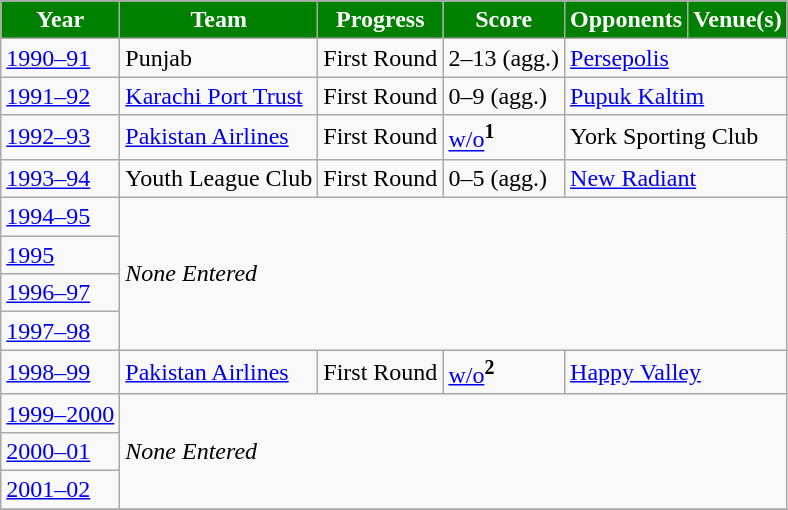<table class="wikitable">
<tr>
<th style="background:green; color:white; text-align:center;">Year</th>
<th style="background:green; color:white; text-align:center;">Team</th>
<th style="background:green; color:white; text-align:center;">Progress</th>
<th style="background:green; color:white; text-align:center;">Score</th>
<th style="background:green; color:white; text-align:center;">Opponents</th>
<th style="background:green; color:white; text-align:center;">Venue(s)</th>
</tr>
<tr>
<td><a href='#'>1990–91</a></td>
<td>Punjab</td>
<td>First Round</td>
<td>2–13 (agg.)</td>
<td colspan="2"> <a href='#'>Persepolis</a></td>
</tr>
<tr>
<td><a href='#'>1991–92</a></td>
<td><a href='#'>Karachi Port Trust</a></td>
<td>First Round</td>
<td>0–9 (agg.)</td>
<td colspan="2"> <a href='#'>Pupuk Kaltim</a></td>
</tr>
<tr>
<td><a href='#'>1992–93</a></td>
<td><a href='#'>Pakistan Airlines</a></td>
<td>First Round</td>
<td><a href='#'>w/o</a><sup><strong>1</strong></sup></td>
<td colspan="2"> York Sporting Club</td>
</tr>
<tr>
<td><a href='#'>1993–94</a></td>
<td>Youth League Club</td>
<td>First Round</td>
<td>0–5 (agg.)</td>
<td colspan="2"> <a href='#'>New Radiant</a></td>
</tr>
<tr>
<td><a href='#'>1994–95</a></td>
<td rowspan=4 colspan="5"><em>None Entered</em></td>
</tr>
<tr>
<td><a href='#'>1995</a></td>
</tr>
<tr>
<td><a href='#'>1996–97</a></td>
</tr>
<tr>
<td><a href='#'>1997–98</a></td>
</tr>
<tr>
<td><a href='#'>1998–99</a></td>
<td><a href='#'>Pakistan Airlines</a></td>
<td>First Round</td>
<td><a href='#'>w/o</a><sup><strong>2</strong></sup></td>
<td colspan="2"> <a href='#'>Happy Valley</a></td>
</tr>
<tr>
<td><a href='#'>1999–2000</a></td>
<td rowspan=3 colspan="5"><em>None Entered</em></td>
</tr>
<tr>
<td><a href='#'>2000–01</a></td>
</tr>
<tr>
<td><a href='#'>2001–02</a></td>
</tr>
<tr>
</tr>
</table>
